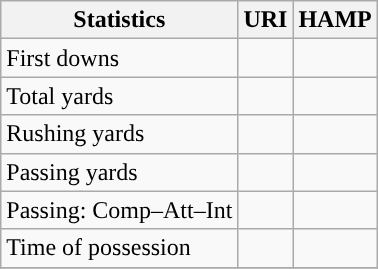<table class="wikitable" style="float: left;">
<tr>
<th>Statistics</th>
<th>URI</th>
<th>HAMP</th>
</tr>
<tr>
<td>First downs</td>
<td></td>
<td></td>
</tr>
<tr>
<td>Total yards</td>
<td></td>
<td></td>
</tr>
<tr>
<td>Rushing yards</td>
<td></td>
<td></td>
</tr>
<tr>
<td>Passing yards</td>
<td></td>
<td></td>
</tr>
<tr>
<td>Passing: Comp–Att–Int</td>
<td></td>
<td></td>
</tr>
<tr>
<td>Time of possession</td>
<td></td>
<td></td>
</tr>
<tr>
</tr>
</table>
